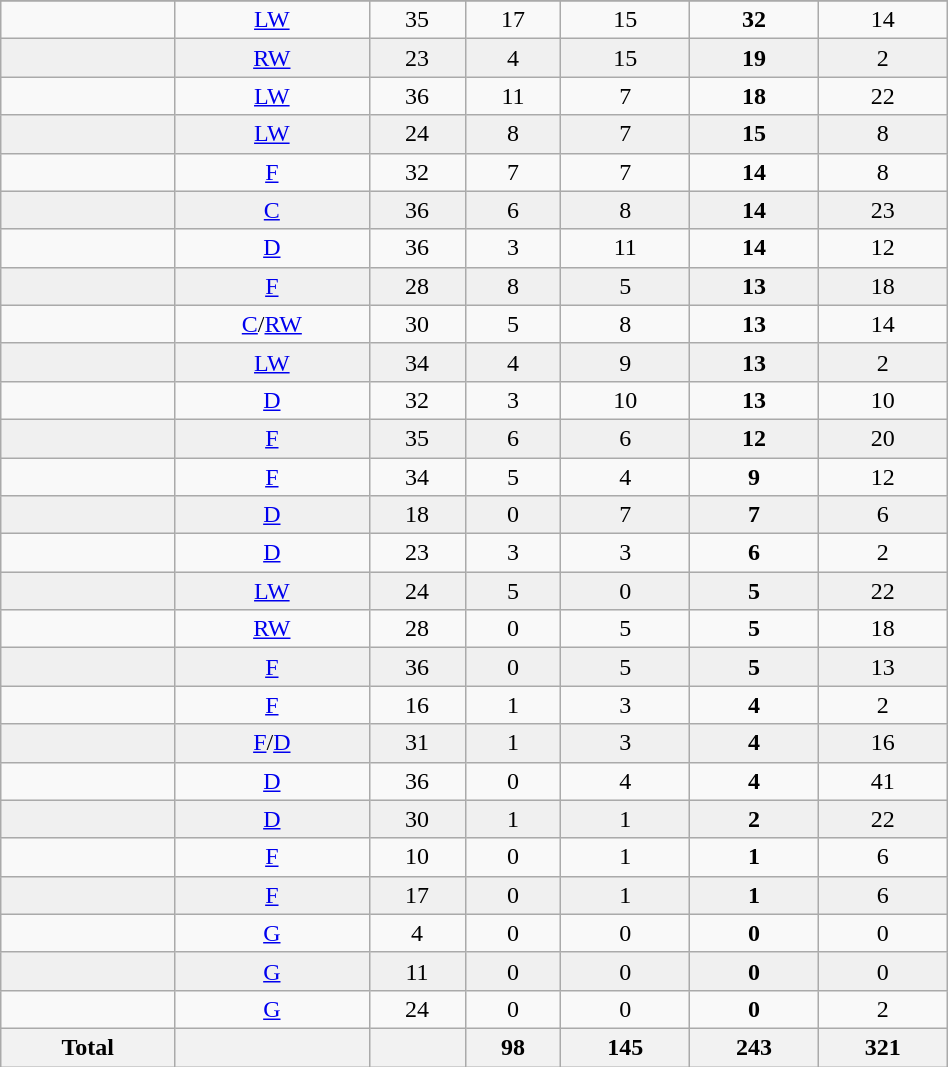<table class="wikitable sortable" width ="50%">
<tr align="center">
</tr>
<tr align="center" bgcolor="">
<td></td>
<td><a href='#'>LW</a></td>
<td>35</td>
<td>17</td>
<td>15</td>
<td><strong>32</strong></td>
<td>14</td>
</tr>
<tr align="center" bgcolor="f0f0f0">
<td></td>
<td><a href='#'>RW</a></td>
<td>23</td>
<td>4</td>
<td>15</td>
<td><strong>19</strong></td>
<td>2</td>
</tr>
<tr align="center" bgcolor="">
<td></td>
<td><a href='#'>LW</a></td>
<td>36</td>
<td>11</td>
<td>7</td>
<td><strong>18</strong></td>
<td>22</td>
</tr>
<tr align="center" bgcolor="f0f0f0">
<td></td>
<td><a href='#'>LW</a></td>
<td>24</td>
<td>8</td>
<td>7</td>
<td><strong>15</strong></td>
<td>8</td>
</tr>
<tr align="center" bgcolor="">
<td></td>
<td><a href='#'>F</a></td>
<td>32</td>
<td>7</td>
<td>7</td>
<td><strong>14</strong></td>
<td>8</td>
</tr>
<tr align="center" bgcolor="f0f0f0">
<td></td>
<td><a href='#'>C</a></td>
<td>36</td>
<td>6</td>
<td>8</td>
<td><strong>14</strong></td>
<td>23</td>
</tr>
<tr align="center" bgcolor="">
<td></td>
<td><a href='#'>D</a></td>
<td>36</td>
<td>3</td>
<td>11</td>
<td><strong>14</strong></td>
<td>12</td>
</tr>
<tr align="center" bgcolor="f0f0f0">
<td></td>
<td><a href='#'>F</a></td>
<td>28</td>
<td>8</td>
<td>5</td>
<td><strong>13</strong></td>
<td>18</td>
</tr>
<tr align="center" bgcolor="">
<td></td>
<td><a href='#'>C</a>/<a href='#'>RW</a></td>
<td>30</td>
<td>5</td>
<td>8</td>
<td><strong>13</strong></td>
<td>14</td>
</tr>
<tr align="center" bgcolor="f0f0f0">
<td></td>
<td><a href='#'>LW</a></td>
<td>34</td>
<td>4</td>
<td>9</td>
<td><strong>13</strong></td>
<td>2</td>
</tr>
<tr align="center" bgcolor="">
<td></td>
<td><a href='#'>D</a></td>
<td>32</td>
<td>3</td>
<td>10</td>
<td><strong>13</strong></td>
<td>10</td>
</tr>
<tr align="center" bgcolor="f0f0f0">
<td></td>
<td><a href='#'>F</a></td>
<td>35</td>
<td>6</td>
<td>6</td>
<td><strong>12</strong></td>
<td>20</td>
</tr>
<tr align="center" bgcolor="">
<td></td>
<td><a href='#'>F</a></td>
<td>34</td>
<td>5</td>
<td>4</td>
<td><strong>9</strong></td>
<td>12</td>
</tr>
<tr align="center" bgcolor="f0f0f0">
<td></td>
<td><a href='#'>D</a></td>
<td>18</td>
<td>0</td>
<td>7</td>
<td><strong>7</strong></td>
<td>6</td>
</tr>
<tr align="center" bgcolor="">
<td></td>
<td><a href='#'>D</a></td>
<td>23</td>
<td>3</td>
<td>3</td>
<td><strong>6</strong></td>
<td>2</td>
</tr>
<tr align="center" bgcolor="f0f0f0">
<td></td>
<td><a href='#'>LW</a></td>
<td>24</td>
<td>5</td>
<td>0</td>
<td><strong>5</strong></td>
<td>22</td>
</tr>
<tr align="center" bgcolor="">
<td></td>
<td><a href='#'>RW</a></td>
<td>28</td>
<td>0</td>
<td>5</td>
<td><strong>5</strong></td>
<td>18</td>
</tr>
<tr align="center" bgcolor="f0f0f0">
<td></td>
<td><a href='#'>F</a></td>
<td>36</td>
<td>0</td>
<td>5</td>
<td><strong>5</strong></td>
<td>13</td>
</tr>
<tr align="center" bgcolor="">
<td></td>
<td><a href='#'>F</a></td>
<td>16</td>
<td>1</td>
<td>3</td>
<td><strong>4</strong></td>
<td>2</td>
</tr>
<tr align="center" bgcolor="f0f0f0">
<td></td>
<td><a href='#'>F</a>/<a href='#'>D</a></td>
<td>31</td>
<td>1</td>
<td>3</td>
<td><strong>4</strong></td>
<td>16</td>
</tr>
<tr align="center" bgcolor="">
<td></td>
<td><a href='#'>D</a></td>
<td>36</td>
<td>0</td>
<td>4</td>
<td><strong>4</strong></td>
<td>41</td>
</tr>
<tr align="center" bgcolor="f0f0f0">
<td></td>
<td><a href='#'>D</a></td>
<td>30</td>
<td>1</td>
<td>1</td>
<td><strong>2</strong></td>
<td>22</td>
</tr>
<tr align="center" bgcolor="">
<td></td>
<td><a href='#'>F</a></td>
<td>10</td>
<td>0</td>
<td>1</td>
<td><strong>1</strong></td>
<td>6</td>
</tr>
<tr align="center" bgcolor="f0f0f0">
<td></td>
<td><a href='#'>F</a></td>
<td>17</td>
<td>0</td>
<td>1</td>
<td><strong>1</strong></td>
<td>6</td>
</tr>
<tr align="center" bgcolor="">
<td></td>
<td><a href='#'>G</a></td>
<td>4</td>
<td>0</td>
<td>0</td>
<td><strong>0</strong></td>
<td>0</td>
</tr>
<tr align="center" bgcolor="f0f0f0">
<td></td>
<td><a href='#'>G</a></td>
<td>11</td>
<td>0</td>
<td>0</td>
<td><strong>0</strong></td>
<td>0</td>
</tr>
<tr align="center" bgcolor="">
<td></td>
<td><a href='#'>G</a></td>
<td>24</td>
<td>0</td>
<td>0</td>
<td><strong>0</strong></td>
<td>2</td>
</tr>
<tr>
<th>Total</th>
<th></th>
<th></th>
<th>98</th>
<th>145</th>
<th>243</th>
<th>321</th>
</tr>
</table>
